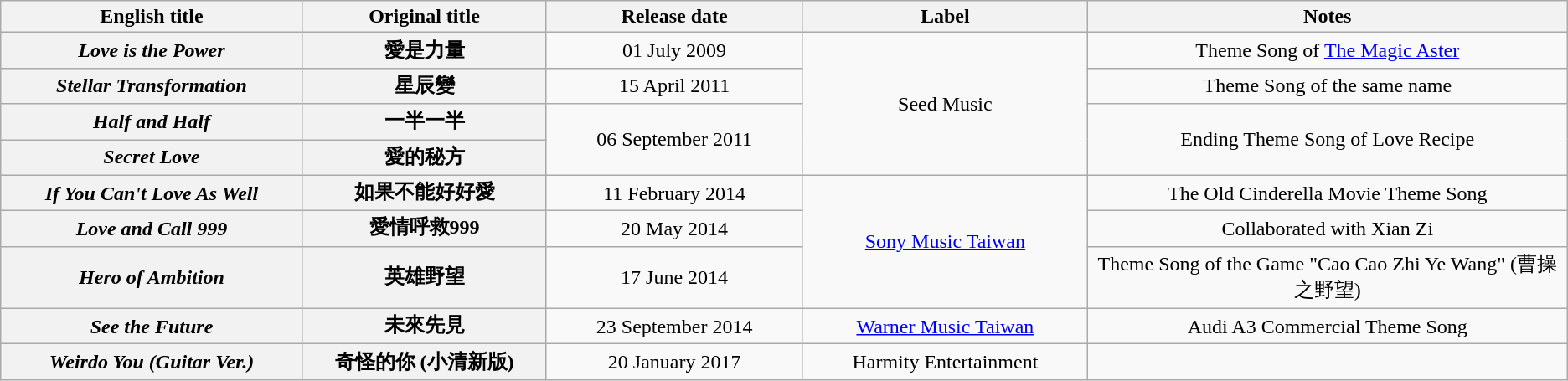<table class="wikitable plainrowheaders" style="text-align:center;">
<tr>
<th width="5%">English title</th>
<th width="5%">Original title</th>
<th width="5%">Release date</th>
<th width="5%">Label</th>
<th width="10%">Notes</th>
</tr>
<tr>
<th><em>Love is the Power</em></th>
<th>愛是力量</th>
<td>01 July 2009</td>
<td rowspan="4">Seed Music</td>
<td>Theme Song of <a href='#'>The Magic Aster</a></td>
</tr>
<tr>
<th><em>Stellar Transformation</em></th>
<th>星辰變</th>
<td>15 April 2011</td>
<td>Theme Song of the same name</td>
</tr>
<tr>
<th><em>Half and Half</em></th>
<th>一半一半</th>
<td rowspan="2">06 September 2011</td>
<td rowspan="2">Ending Theme Song of Love Recipe</td>
</tr>
<tr>
<th><em>Secret Love</em></th>
<th>愛的秘方</th>
</tr>
<tr>
<th><em>If You Can't Love As Well</em></th>
<th>如果不能好好愛</th>
<td>11 February 2014</td>
<td rowspan="3"><a href='#'>Sony Music Taiwan</a></td>
<td>The Old Cinderella Movie Theme Song</td>
</tr>
<tr>
<th><em>Love and Call 999</em></th>
<th>愛情呼救999</th>
<td>20 May 2014</td>
<td>Collaborated with Xian Zi</td>
</tr>
<tr>
<th><em>Hero of Ambition</em></th>
<th>英雄野望</th>
<td>17 June 2014</td>
<td>Theme Song of the Game "Cao Cao Zhi Ye Wang" (曹操之野望)</td>
</tr>
<tr>
<th><em>See the Future</em></th>
<th>未來先見</th>
<td>23 September 2014</td>
<td><a href='#'>Warner Music Taiwan</a></td>
<td>Audi A3 Commercial Theme Song</td>
</tr>
<tr>
<th><em>Weirdo You (Guitar Ver.)</em></th>
<th>奇怪的你 (小清新版)</th>
<td>20 January 2017</td>
<td>Harmity Entertainment</td>
<td></td>
</tr>
</table>
